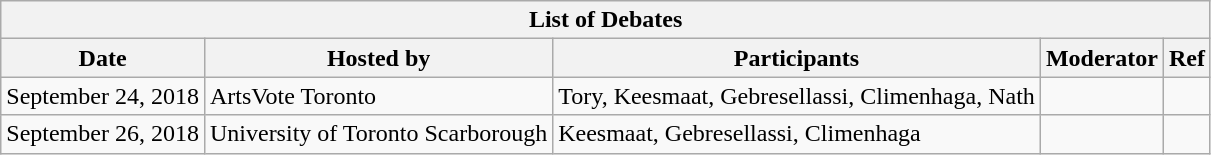<table class="wikitable mw-collapsible">
<tr>
<th colspan="5">List of Debates</th>
</tr>
<tr>
<th>Date</th>
<th>Hosted by</th>
<th>Participants</th>
<th>Moderator</th>
<th>Ref</th>
</tr>
<tr>
<td>September 24, 2018</td>
<td>ArtsVote Toronto</td>
<td>Tory, Keesmaat, Gebresellassi, Climenhaga, Nath</td>
<td></td>
<td></td>
</tr>
<tr>
<td>September 26, 2018</td>
<td>University of Toronto Scarborough</td>
<td>Keesmaat, Gebresellassi, Climenhaga</td>
<td></td>
<td></td>
</tr>
</table>
